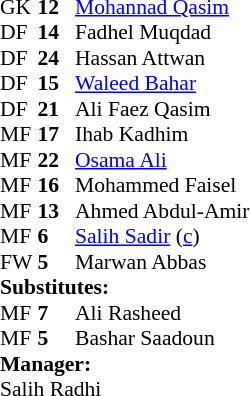<table style="font-size: 90%" cellspacing="0" cellpadding="0">
<tr>
<td colspan="4"></td>
</tr>
<tr>
<th width="25"></th>
<th width="25"></th>
</tr>
<tr>
<td>GK</td>
<td><strong>12</strong></td>
<td> <a href='#'>Mohannad Qasim</a></td>
</tr>
<tr>
<td>DF</td>
<td><strong>14</strong></td>
<td> Fadhel Muqdad</td>
</tr>
<tr>
<td>DF</td>
<td><strong>24</strong></td>
<td> Hassan Attwan</td>
</tr>
<tr>
<td>DF</td>
<td><strong>15</strong></td>
<td> <a href='#'>Waleed Bahar</a></td>
</tr>
<tr>
<td>DF</td>
<td><strong>21</strong></td>
<td> Ali Faez Qasim</td>
</tr>
<tr>
<td>MF</td>
<td><strong>17</strong></td>
<td> Ihab Kadhim</td>
<td></td>
<td></td>
</tr>
<tr>
<td>MF</td>
<td><strong>22</strong></td>
<td> <a href='#'>Osama Ali</a></td>
<td></td>
<td></td>
</tr>
<tr>
<td>MF</td>
<td><strong>16</strong></td>
<td> Mohammed Faisel</td>
</tr>
<tr>
<td>MF</td>
<td><strong>13</strong></td>
<td> Ahmed Abdul-Amir</td>
</tr>
<tr>
<td>MF</td>
<td><strong>6</strong></td>
<td> <a href='#'>Salih Sadir</a> (<a href='#'>c</a>)</td>
</tr>
<tr>
<td>FW</td>
<td><strong>5</strong></td>
<td> Marwan Abbas</td>
</tr>
<tr>
<td colspan=4><strong>Substitutes:</strong></td>
</tr>
<tr>
<td>MF</td>
<td><strong>7</strong></td>
<td> Ali Rasheed</td>
<td></td>
<td></td>
</tr>
<tr>
<td>MF</td>
<td><strong>5</strong></td>
<td> Bashar Saadoun</td>
<td></td>
<td></td>
</tr>
<tr>
<td colspan=4><strong>Manager:</strong></td>
</tr>
<tr>
<td colspan="4"> Salih Radhi</td>
</tr>
</table>
